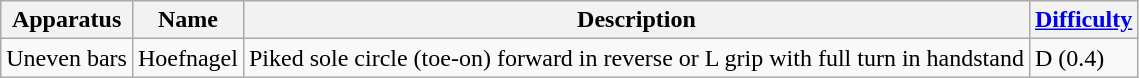<table class="wikitable">
<tr>
<th>Apparatus</th>
<th>Name</th>
<th>Description</th>
<th><a href='#'>Difficulty</a></th>
</tr>
<tr>
<td>Uneven bars</td>
<td>Hoefnagel</td>
<td>Piked sole circle (toe-on) forward in reverse or L grip with full turn in handstand</td>
<td>D (0.4)</td>
</tr>
</table>
